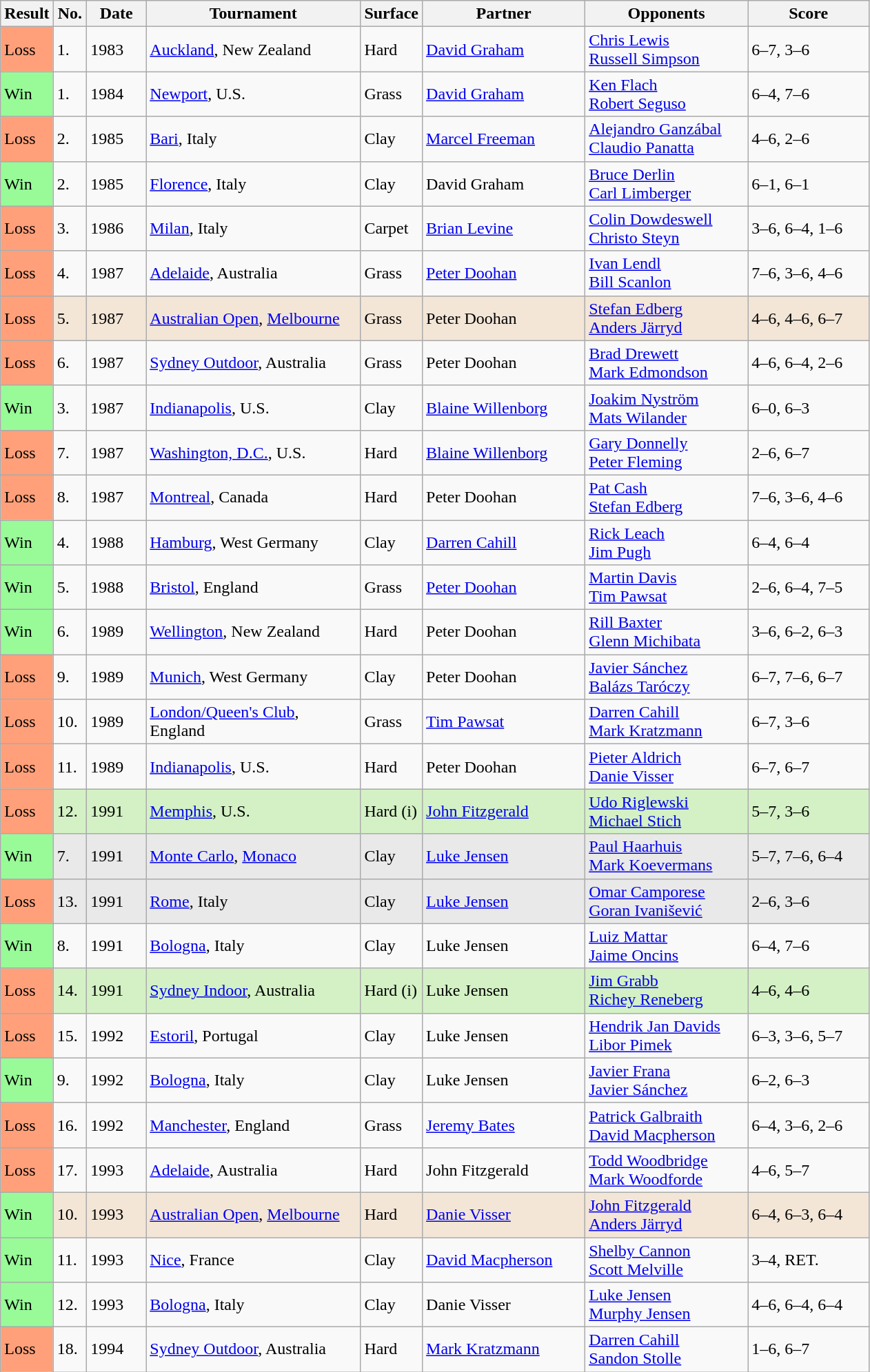<table class="sortable wikitable">
<tr>
<th style="width:40px">Result</th>
<th style="width:25px">No.</th>
<th style="width:50px">Date</th>
<th style="width:200px">Tournament</th>
<th style="width:50px">Surface</th>
<th style="width:150px">Partner</th>
<th style="width:150px">Opponents</th>
<th style="width:110px" class="unsortable">Score</th>
</tr>
<tr>
<td style="background:#ffa07a;">Loss</td>
<td>1.</td>
<td>1983</td>
<td><a href='#'>Auckland</a>, New Zealand</td>
<td>Hard</td>
<td> <a href='#'>David Graham</a></td>
<td> <a href='#'>Chris Lewis</a> <br>  <a href='#'>Russell Simpson</a></td>
<td>6–7, 3–6</td>
</tr>
<tr>
<td style="background:#98fb98;">Win</td>
<td>1.</td>
<td>1984</td>
<td><a href='#'>Newport</a>, U.S.</td>
<td>Grass</td>
<td> <a href='#'>David Graham</a></td>
<td> <a href='#'>Ken Flach</a> <br>  <a href='#'>Robert Seguso</a></td>
<td>6–4, 7–6</td>
</tr>
<tr>
<td style="background:#ffa07a;">Loss</td>
<td>2.</td>
<td>1985</td>
<td><a href='#'>Bari</a>, Italy</td>
<td>Clay</td>
<td> <a href='#'>Marcel Freeman</a></td>
<td> <a href='#'>Alejandro Ganzábal</a> <br>  <a href='#'>Claudio Panatta</a></td>
<td>4–6, 2–6</td>
</tr>
<tr>
<td style="background:#98fb98;">Win</td>
<td>2.</td>
<td>1985</td>
<td><a href='#'>Florence</a>, Italy</td>
<td>Clay</td>
<td> David Graham</td>
<td> <a href='#'>Bruce Derlin</a> <br>  <a href='#'>Carl Limberger</a></td>
<td>6–1, 6–1</td>
</tr>
<tr>
<td style="background:#ffa07a;">Loss</td>
<td>3.</td>
<td>1986</td>
<td><a href='#'>Milan</a>, Italy</td>
<td>Carpet</td>
<td> <a href='#'>Brian Levine</a></td>
<td> <a href='#'>Colin Dowdeswell</a> <br>  <a href='#'>Christo Steyn</a></td>
<td>3–6, 6–4, 1–6</td>
</tr>
<tr>
<td style="background:#ffa07a;">Loss</td>
<td>4.</td>
<td>1987</td>
<td><a href='#'>Adelaide</a>, Australia</td>
<td>Grass</td>
<td> <a href='#'>Peter Doohan</a></td>
<td> <a href='#'>Ivan Lendl</a> <br>  <a href='#'>Bill Scanlon</a></td>
<td>7–6, 3–6, 4–6</td>
</tr>
<tr bgcolor="#f3e6d7">
<td style="background:#ffa07a;">Loss</td>
<td>5.</td>
<td>1987</td>
<td><a href='#'>Australian Open</a>, <a href='#'>Melbourne</a></td>
<td>Grass</td>
<td> Peter Doohan</td>
<td> <a href='#'>Stefan Edberg</a> <br>  <a href='#'>Anders Järryd</a></td>
<td>4–6, 4–6, 6–7</td>
</tr>
<tr>
<td style="background:#ffa07a;">Loss</td>
<td>6.</td>
<td>1987</td>
<td><a href='#'>Sydney Outdoor</a>, Australia</td>
<td>Grass</td>
<td> Peter Doohan</td>
<td> <a href='#'>Brad Drewett</a> <br>  <a href='#'>Mark Edmondson</a></td>
<td>4–6, 6–4, 2–6</td>
</tr>
<tr>
<td style="background:#98fb98;">Win</td>
<td>3.</td>
<td>1987</td>
<td><a href='#'>Indianapolis</a>, U.S.</td>
<td>Clay</td>
<td> <a href='#'>Blaine Willenborg</a></td>
<td> <a href='#'>Joakim Nyström</a> <br>  <a href='#'>Mats Wilander</a></td>
<td>6–0, 6–3</td>
</tr>
<tr>
<td style="background:#ffa07a;">Loss</td>
<td>7.</td>
<td>1987</td>
<td><a href='#'>Washington, D.C.</a>, U.S.</td>
<td>Hard</td>
<td> <a href='#'>Blaine Willenborg</a></td>
<td> <a href='#'>Gary Donnelly</a> <br>  <a href='#'>Peter Fleming</a></td>
<td>2–6, 6–7</td>
</tr>
<tr>
<td style="background:#ffa07a;">Loss</td>
<td>8.</td>
<td>1987</td>
<td><a href='#'>Montreal</a>, Canada</td>
<td>Hard</td>
<td> Peter Doohan</td>
<td> <a href='#'>Pat Cash</a> <br>  <a href='#'>Stefan Edberg</a></td>
<td>7–6, 3–6, 4–6</td>
</tr>
<tr>
<td style="background:#98fb98;">Win</td>
<td>4.</td>
<td>1988</td>
<td><a href='#'>Hamburg</a>, West Germany</td>
<td>Clay</td>
<td> <a href='#'>Darren Cahill</a></td>
<td> <a href='#'>Rick Leach</a> <br>  <a href='#'>Jim Pugh</a></td>
<td>6–4, 6–4</td>
</tr>
<tr>
<td style="background:#98fb98;">Win</td>
<td>5.</td>
<td>1988</td>
<td><a href='#'>Bristol</a>, England</td>
<td>Grass</td>
<td> <a href='#'>Peter Doohan</a></td>
<td> <a href='#'>Martin Davis</a> <br>  <a href='#'>Tim Pawsat</a></td>
<td>2–6, 6–4, 7–5</td>
</tr>
<tr>
<td style="background:#98fb98;">Win</td>
<td>6.</td>
<td>1989</td>
<td><a href='#'>Wellington</a>, New Zealand</td>
<td>Hard</td>
<td> Peter Doohan</td>
<td> <a href='#'>Rill Baxter</a> <br>  <a href='#'>Glenn Michibata</a></td>
<td>3–6, 6–2, 6–3</td>
</tr>
<tr>
<td style="background:#ffa07a;">Loss</td>
<td>9.</td>
<td>1989</td>
<td><a href='#'>Munich</a>, West Germany</td>
<td>Clay</td>
<td> Peter Doohan</td>
<td> <a href='#'>Javier Sánchez</a> <br>  <a href='#'>Balázs Taróczy</a></td>
<td>6–7, 7–6, 6–7</td>
</tr>
<tr>
<td style="background:#ffa07a;">Loss</td>
<td>10.</td>
<td>1989</td>
<td><a href='#'>London/Queen's Club</a>, England</td>
<td>Grass</td>
<td> <a href='#'>Tim Pawsat</a></td>
<td> <a href='#'>Darren Cahill</a> <br>  <a href='#'>Mark Kratzmann</a></td>
<td>6–7, 3–6</td>
</tr>
<tr>
<td style="background:#ffa07a;">Loss</td>
<td>11.</td>
<td>1989</td>
<td><a href='#'>Indianapolis</a>, U.S.</td>
<td>Hard</td>
<td> Peter Doohan</td>
<td> <a href='#'>Pieter Aldrich</a> <br>  <a href='#'>Danie Visser</a></td>
<td>6–7, 6–7</td>
</tr>
<tr bgcolor="#d4f1c5">
<td style="background:#ffa07a;">Loss</td>
<td>12.</td>
<td>1991</td>
<td><a href='#'>Memphis</a>, U.S.</td>
<td>Hard (i)</td>
<td> <a href='#'>John Fitzgerald</a></td>
<td> <a href='#'>Udo Riglewski</a> <br>  <a href='#'>Michael Stich</a></td>
<td>5–7, 3–6</td>
</tr>
<tr bgcolor="#e9e9e9">
<td style="background:#98fb98;">Win</td>
<td>7.</td>
<td>1991</td>
<td><a href='#'>Monte Carlo</a>, <a href='#'>Monaco</a></td>
<td>Clay</td>
<td> <a href='#'>Luke Jensen</a></td>
<td> <a href='#'>Paul Haarhuis</a> <br>  <a href='#'>Mark Koevermans</a></td>
<td>5–7, 7–6, 6–4</td>
</tr>
<tr bgcolor="#e9e9e9">
<td style="background:#ffa07a;">Loss</td>
<td>13.</td>
<td>1991</td>
<td><a href='#'>Rome</a>, Italy</td>
<td>Clay</td>
<td> <a href='#'>Luke Jensen</a></td>
<td> <a href='#'>Omar Camporese</a> <br>  <a href='#'>Goran Ivanišević</a></td>
<td>2–6, 3–6</td>
</tr>
<tr>
<td style="background:#98fb98;">Win</td>
<td>8.</td>
<td>1991</td>
<td><a href='#'>Bologna</a>, Italy</td>
<td>Clay</td>
<td> Luke Jensen</td>
<td> <a href='#'>Luiz Mattar</a> <br>  <a href='#'>Jaime Oncins</a></td>
<td>6–4, 7–6</td>
</tr>
<tr bgcolor="#d4f1c5">
<td style="background:#ffa07a;">Loss</td>
<td>14.</td>
<td>1991</td>
<td><a href='#'>Sydney Indoor</a>, Australia</td>
<td>Hard (i)</td>
<td> Luke Jensen</td>
<td> <a href='#'>Jim Grabb</a> <br>  <a href='#'>Richey Reneberg</a></td>
<td>4–6, 4–6</td>
</tr>
<tr>
<td style="background:#ffa07a;">Loss</td>
<td>15.</td>
<td>1992</td>
<td><a href='#'>Estoril</a>, Portugal</td>
<td>Clay</td>
<td> Luke Jensen</td>
<td> <a href='#'>Hendrik Jan Davids</a> <br>  <a href='#'>Libor Pimek</a></td>
<td>6–3, 3–6, 5–7</td>
</tr>
<tr>
<td style="background:#98fb98;">Win</td>
<td>9.</td>
<td>1992</td>
<td><a href='#'>Bologna</a>, Italy</td>
<td>Clay</td>
<td> Luke Jensen</td>
<td> <a href='#'>Javier Frana</a> <br>  <a href='#'>Javier Sánchez</a></td>
<td>6–2, 6–3</td>
</tr>
<tr>
<td style="background:#ffa07a;">Loss</td>
<td>16.</td>
<td>1992</td>
<td><a href='#'>Manchester</a>, England</td>
<td>Grass</td>
<td> <a href='#'>Jeremy Bates</a></td>
<td> <a href='#'>Patrick Galbraith</a> <br>  <a href='#'>David Macpherson</a></td>
<td>6–4, 3–6, 2–6</td>
</tr>
<tr>
<td style="background:#ffa07a;">Loss</td>
<td>17.</td>
<td>1993</td>
<td><a href='#'>Adelaide</a>, Australia</td>
<td>Hard</td>
<td> John Fitzgerald</td>
<td> <a href='#'>Todd Woodbridge</a> <br>  <a href='#'>Mark Woodforde</a></td>
<td>4–6, 5–7</td>
</tr>
<tr bgcolor="#f3e6d7">
<td style="background:#98fb98;">Win</td>
<td>10.</td>
<td>1993</td>
<td><a href='#'>Australian Open</a>, <a href='#'>Melbourne</a></td>
<td>Hard</td>
<td> <a href='#'>Danie Visser</a></td>
<td> <a href='#'>John Fitzgerald</a> <br>  <a href='#'>Anders Järryd</a></td>
<td>6–4, 6–3, 6–4</td>
</tr>
<tr>
<td style="background:#98fb98;">Win</td>
<td>11.</td>
<td>1993</td>
<td><a href='#'>Nice</a>, France</td>
<td>Clay</td>
<td> <a href='#'>David Macpherson</a></td>
<td> <a href='#'>Shelby Cannon</a> <br>  <a href='#'>Scott Melville</a></td>
<td>3–4, RET.</td>
</tr>
<tr>
<td style="background:#98fb98;">Win</td>
<td>12.</td>
<td>1993</td>
<td><a href='#'>Bologna</a>, Italy</td>
<td>Clay</td>
<td> Danie Visser</td>
<td> <a href='#'>Luke Jensen</a> <br>  <a href='#'>Murphy Jensen</a></td>
<td>4–6, 6–4, 6–4</td>
</tr>
<tr>
<td style="background:#ffa07a;">Loss</td>
<td>18.</td>
<td>1994</td>
<td><a href='#'>Sydney Outdoor</a>, Australia</td>
<td>Hard</td>
<td> <a href='#'>Mark Kratzmann</a></td>
<td> <a href='#'>Darren Cahill</a> <br>  <a href='#'>Sandon Stolle</a></td>
<td>1–6, 6–7</td>
</tr>
</table>
